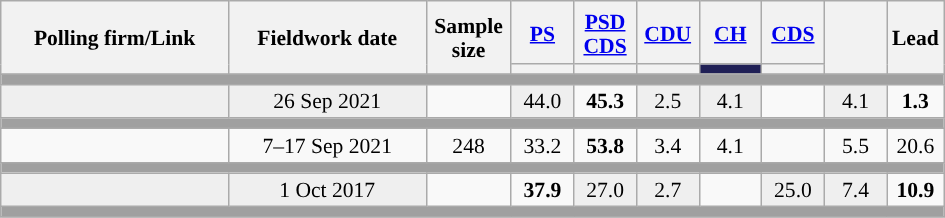<table class="wikitable sortable mw-datatable" style="text-align:center;font-size:90%;line-height:16px;">
<tr style="height:42px;">
<th style="width:145px;" rowspan="2">Polling firm/Link</th>
<th style="width:125px;" rowspan="2">Fieldwork date</th>
<th class="unsortable" style="width:50px;" rowspan="2">Sample size</th>
<th class="unsortable" style="width:35px;"><a href='#'>PS</a></th>
<th class="unsortable" style="width:35px;"><a href='#'>PSD</a><br><a href='#'>CDS</a></th>
<th class="unsortable" style="width:35px;"><a href='#'>CDU</a></th>
<th class="unsortable" style="width:35px;"><a href='#'>CH</a></th>
<th class="unsortable" style="width:35px;"><a href='#'>CDS</a></th>
<th class="unsortable" style="width:35px;" rowspan="2"></th>
<th class="unsortable" style="width:30px;" rowspan="2">Lead</th>
</tr>
<tr>
<th class="unsortable" style="color:inherit;background:"></th>
<th class="unsortable" style="color:inherit;background:"></th>
<th class="unsortable" style="color:inherit;background:"></th>
<th class="sortable" style="background:#202056;"></th>
<th class="unsortable" style="color:inherit;background:"></th>
</tr>
<tr>
<td colspan="17" style="background:#A0A0A0"></td>
</tr>
<tr>
<td style="background:#EFEFEF;"><strong></strong></td>
<td style="background:#EFEFEF;" data-sort-value="2019-10-06">26 Sep 2021</td>
<td></td>
<td style="background:#EFEFEF;">44.0<br></td>
<td><strong>45.3</strong><br></td>
<td style="background:#EFEFEF;">2.5<br></td>
<td style="background:#EFEFEF;">4.1<br></td>
<td></td>
<td style="background:#EFEFEF;">4.1</td>
<td style="background:"><strong>1.3</strong></td>
</tr>
<tr>
<td colspan="17" style="background:#A0A0A0"></td>
</tr>
<tr>
<td align="center"></td>
<td align="center">7–17 Sep 2021</td>
<td>248</td>
<td align="center">33.2</td>
<td align="center" ><strong>53.8</strong></td>
<td align="center">3.4</td>
<td align="center">4.1</td>
<td></td>
<td align="center">5.5</td>
<td style="background:">20.6</td>
</tr>
<tr>
<td colspan="17" style="background:#A0A0A0"></td>
</tr>
<tr>
<td style="background:#EFEFEF;"><strong></strong></td>
<td style="background:#EFEFEF;" data-sort-value="2019-10-06">1 Oct 2017</td>
<td></td>
<td><strong>37.9</strong><br></td>
<td style="background:#EFEFEF;">27.0<br></td>
<td style="background:#EFEFEF;">2.7<br></td>
<td></td>
<td style="background:#EFEFEF;">25.0<br></td>
<td style="background:#EFEFEF;">7.4<br></td>
<td style="background:"><strong>10.9</strong></td>
</tr>
<tr>
<td colspan="17" style="background:#A0A0A0"></td>
</tr>
</table>
